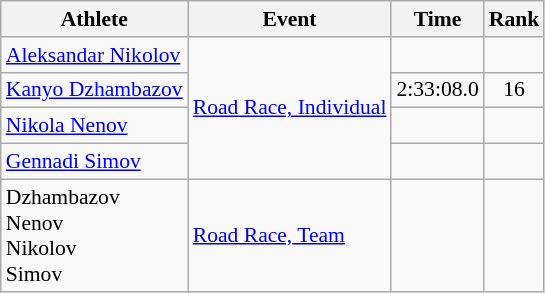<table class=wikitable style="font-size:90%; text-align: center">
<tr>
<th>Athlete</th>
<th>Event</th>
<th>Time</th>
<th>Rank</th>
</tr>
<tr align=center>
<td align=left><a href='#'>Aleksandar Nikolov</a></td>
<td align=left rowspan=4><a href='#'>Road Race, Individual</a></td>
<td></td>
<td></td>
</tr>
<tr align=center>
<td align=left><a href='#'>Kanyo Dzhambazov</a></td>
<td>2:33:08.0</td>
<td>16</td>
</tr>
<tr align=center>
<td align=left><a href='#'>Nikola Nenov</a></td>
<td></td>
<td></td>
</tr>
<tr align=center>
<td align=left><a href='#'>Gennadi Simov</a></td>
<td></td>
<td></td>
</tr>
<tr align=center>
<td align=left>Dzhambazov<br>Nenov<br>Nikolov<br>Simov</td>
<td align=left><a href='#'>Road Race, Team</a></td>
<td></td>
<td></td>
</tr>
</table>
